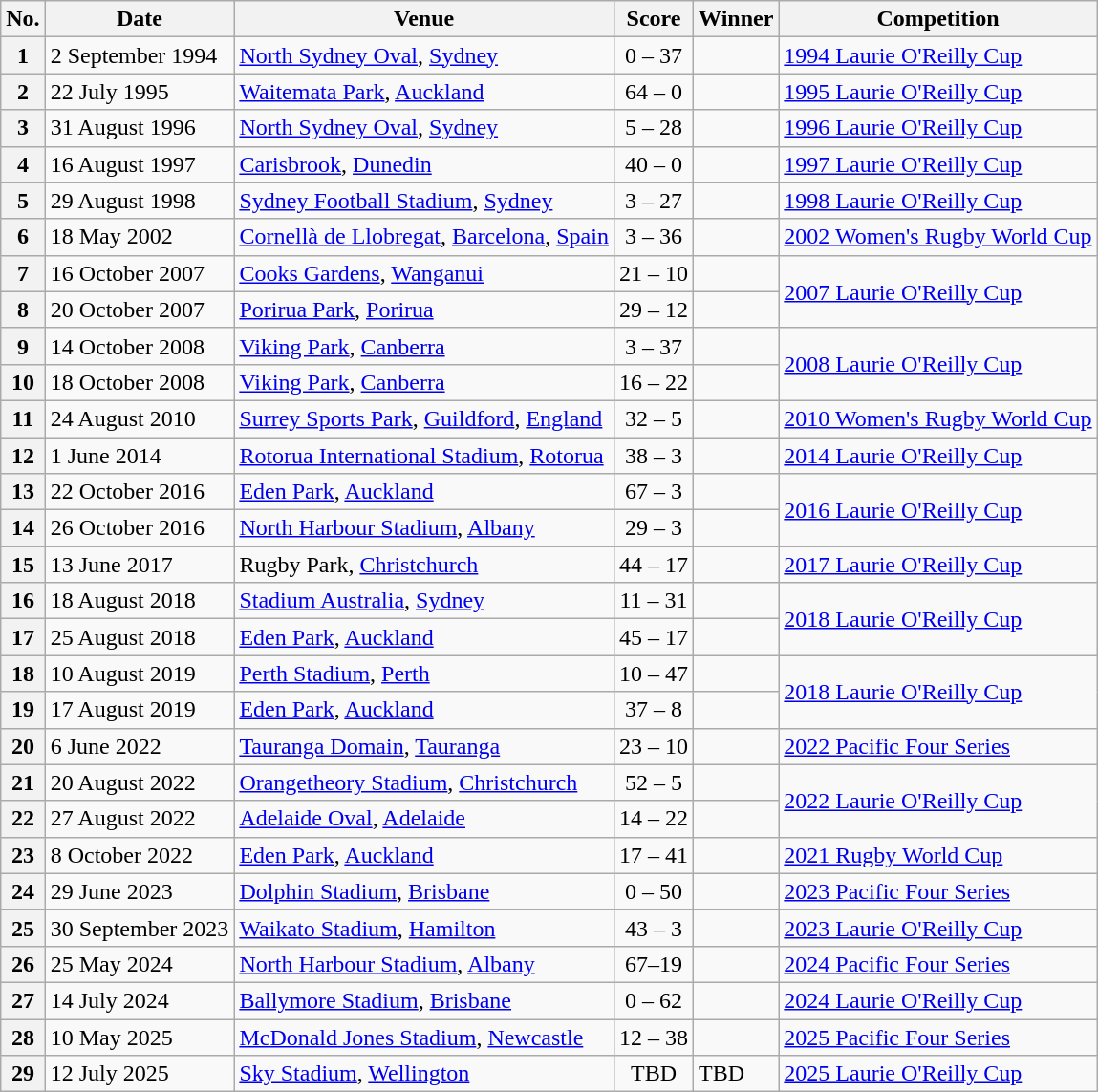<table class="wikitable">
<tr>
<th>No.</th>
<th>Date</th>
<th>Venue</th>
<th>Score</th>
<th>Winner</th>
<th>Competition</th>
</tr>
<tr>
<th>1</th>
<td>2 September 1994</td>
<td><a href='#'>North Sydney Oval</a>, <a href='#'>Sydney</a></td>
<td align="center">0 – 37</td>
<td></td>
<td><a href='#'>1994 Laurie O'Reilly Cup</a></td>
</tr>
<tr>
<th>2</th>
<td>22 July 1995</td>
<td><a href='#'>Waitemata Park</a>, <a href='#'>Auckland</a></td>
<td align="center">64 – 0</td>
<td></td>
<td><a href='#'>1995 Laurie O'Reilly Cup</a></td>
</tr>
<tr>
<th>3</th>
<td>31 August 1996</td>
<td><a href='#'>North Sydney Oval</a>, <a href='#'>Sydney</a></td>
<td align="center">5 – 28</td>
<td></td>
<td><a href='#'>1996 Laurie O'Reilly Cup</a></td>
</tr>
<tr>
<th>4</th>
<td>16 August 1997</td>
<td><a href='#'>Carisbrook</a>, <a href='#'>Dunedin</a></td>
<td align="center">40 – 0</td>
<td></td>
<td><a href='#'>1997 Laurie O'Reilly Cup</a></td>
</tr>
<tr>
<th>5</th>
<td>29 August 1998</td>
<td><a href='#'>Sydney Football Stadium</a>, <a href='#'>Sydney</a></td>
<td align="center">3 – 27</td>
<td></td>
<td><a href='#'>1998 Laurie O'Reilly Cup</a></td>
</tr>
<tr>
<th>6</th>
<td>18 May 2002</td>
<td><a href='#'>Cornellà de Llobregat</a>, <a href='#'>Barcelona</a>, <a href='#'>Spain</a></td>
<td align="center">3 – 36</td>
<td></td>
<td><a href='#'>2002 Women's Rugby World Cup</a></td>
</tr>
<tr>
<th>7</th>
<td>16 October 2007</td>
<td><a href='#'>Cooks Gardens</a>, <a href='#'>Wanganui</a></td>
<td align="center">21 – 10</td>
<td></td>
<td rowspan=2><a href='#'>2007 Laurie O'Reilly Cup</a></td>
</tr>
<tr>
<th>8</th>
<td>20 October 2007</td>
<td><a href='#'>Porirua Park</a>, <a href='#'>Porirua</a></td>
<td align="center">29 – 12</td>
<td></td>
</tr>
<tr>
<th>9</th>
<td>14 October 2008</td>
<td><a href='#'>Viking Park</a>, <a href='#'>Canberra</a></td>
<td align="center">3 – 37</td>
<td></td>
<td rowspan=2><a href='#'>2008 Laurie O'Reilly Cup</a></td>
</tr>
<tr>
<th>10</th>
<td>18 October 2008</td>
<td><a href='#'>Viking Park</a>, <a href='#'>Canberra</a></td>
<td align="center">16 – 22</td>
<td></td>
</tr>
<tr>
<th>11</th>
<td>24 August 2010</td>
<td><a href='#'>Surrey Sports Park</a>, <a href='#'>Guildford</a>, <a href='#'>England</a></td>
<td align="center">32 – 5</td>
<td></td>
<td><a href='#'>2010 Women's Rugby World Cup</a></td>
</tr>
<tr>
<th>12</th>
<td>1 June 2014</td>
<td><a href='#'>Rotorua International Stadium</a>, <a href='#'>Rotorua</a></td>
<td align="center">38 – 3</td>
<td></td>
<td><a href='#'>2014 Laurie O'Reilly Cup</a></td>
</tr>
<tr>
<th>13</th>
<td>22 October 2016</td>
<td><a href='#'>Eden Park</a>, <a href='#'>Auckland</a></td>
<td align="center">67 – 3</td>
<td></td>
<td rowspan=2><a href='#'>2016 Laurie O'Reilly Cup</a></td>
</tr>
<tr>
<th>14</th>
<td>26 October 2016</td>
<td><a href='#'>North Harbour Stadium</a>, <a href='#'>Albany</a></td>
<td align="center">29 – 3</td>
<td></td>
</tr>
<tr>
<th>15</th>
<td>13 June 2017</td>
<td>Rugby Park, <a href='#'>Christchurch</a></td>
<td align="center">44 – 17</td>
<td></td>
<td><a href='#'>2017 Laurie O'Reilly Cup</a></td>
</tr>
<tr>
<th>16</th>
<td>18 August 2018</td>
<td><a href='#'>Stadium Australia</a>, <a href='#'>Sydney</a></td>
<td align="center">11 – 31</td>
<td></td>
<td rowspan=2><a href='#'>2018 Laurie O'Reilly Cup</a></td>
</tr>
<tr>
<th>17</th>
<td>25 August 2018</td>
<td><a href='#'>Eden Park</a>, <a href='#'>Auckland</a></td>
<td align="center">45 – 17</td>
<td></td>
</tr>
<tr>
<th>18</th>
<td>10 August 2019</td>
<td><a href='#'>Perth Stadium</a>, <a href='#'>Perth</a></td>
<td align="center">10 – 47</td>
<td></td>
<td rowspan=2><a href='#'>2018 Laurie O'Reilly Cup</a></td>
</tr>
<tr>
<th>19</th>
<td>17 August 2019</td>
<td><a href='#'>Eden Park</a>, <a href='#'>Auckland</a></td>
<td align="center">37 – 8</td>
<td></td>
</tr>
<tr>
<th>20</th>
<td>6 June 2022</td>
<td><a href='#'>Tauranga Domain</a>, <a href='#'>Tauranga</a></td>
<td align="center">23 – 10</td>
<td></td>
<td><a href='#'>2022 Pacific Four Series</a></td>
</tr>
<tr>
<th>21</th>
<td>20 August 2022</td>
<td><a href='#'>Orangetheory Stadium</a>, <a href='#'>Christchurch</a></td>
<td align="center">52 – 5</td>
<td></td>
<td rowspan=2><a href='#'>2022 Laurie O'Reilly Cup</a></td>
</tr>
<tr>
<th>22</th>
<td>27 August 2022</td>
<td><a href='#'>Adelaide Oval</a>, <a href='#'>Adelaide</a></td>
<td align="center">14 – 22</td>
<td></td>
</tr>
<tr>
<th>23</th>
<td>8 October 2022</td>
<td><a href='#'>Eden Park</a>, <a href='#'>Auckland</a></td>
<td align="center">17 – 41</td>
<td></td>
<td><a href='#'>2021 Rugby World Cup</a></td>
</tr>
<tr>
<th>24</th>
<td>29 June 2023</td>
<td><a href='#'>Dolphin Stadium</a>, <a href='#'>Brisbane</a></td>
<td align="center">0 – 50</td>
<td></td>
<td><a href='#'>2023 Pacific Four Series</a></td>
</tr>
<tr>
<th>25</th>
<td>30 September 2023</td>
<td><a href='#'>Waikato Stadium</a>, <a href='#'>Hamilton</a></td>
<td align="center">43 – 3</td>
<td></td>
<td><a href='#'>2023 Laurie O'Reilly Cup</a></td>
</tr>
<tr>
<th>26</th>
<td>25 May 2024</td>
<td><a href='#'>North Harbour Stadium</a>, <a href='#'>Albany</a></td>
<td align="center">67–19</td>
<td></td>
<td><a href='#'>2024 Pacific Four Series</a></td>
</tr>
<tr>
<th>27</th>
<td>14 July 2024</td>
<td><a href='#'>Ballymore Stadium</a>, <a href='#'>Brisbane</a></td>
<td align="center">0 – 62</td>
<td></td>
<td><a href='#'>2024 Laurie O'Reilly Cup</a></td>
</tr>
<tr>
<th>28</th>
<td>10 May 2025</td>
<td><a href='#'>McDonald Jones Stadium</a>, <a href='#'>Newcastle</a></td>
<td align="center">12 – 38</td>
<td></td>
<td><a href='#'>2025 Pacific Four Series</a></td>
</tr>
<tr>
<th>29</th>
<td>12 July 2025</td>
<td><a href='#'>Sky Stadium</a>, <a href='#'>Wellington</a></td>
<td align="center">TBD</td>
<td>TBD</td>
<td><a href='#'>2025 Laurie O'Reilly Cup</a></td>
</tr>
</table>
